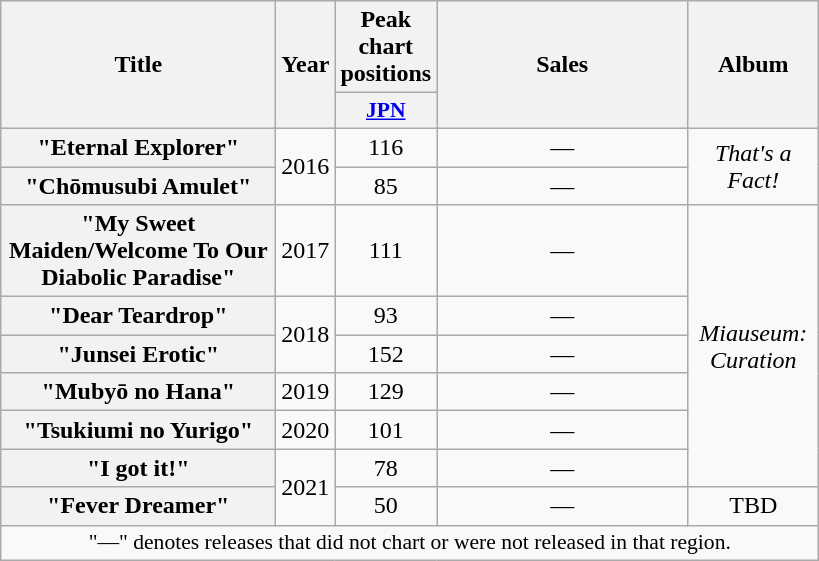<table class="wikitable plainrowheaders" style="text-align:center;">
<tr>
<th scope="col" rowspan="2" style="width:11em;">Title</th>
<th scope="col" rowspan="2" style="width:1em;">Year</th>
<th scope="col" colspan="1">Peak chart positions</th>
<th scope="col" rowspan="2" style="width:10em;">Sales</th>
<th scope="col" rowspan="2" style="width:5em;">Album</th>
</tr>
<tr>
<th scope="col" style="width:3em;font-size:90%;"><a href='#'>JPN</a><br></th>
</tr>
<tr>
<th scope="row">"Eternal Explorer"</th>
<td rowspan="2">2016</td>
<td>116</td>
<td>—</td>
<td rowspan="2"><em>That's a Fact!</em></td>
</tr>
<tr>
<th scope="row">"Chōmusubi Amulet"</th>
<td>85</td>
<td>—</td>
</tr>
<tr>
<th scope="row">"My Sweet Maiden/Welcome To Our Diabolic Paradise"</th>
<td>2017</td>
<td>111</td>
<td>—</td>
<td rowspan="6"><em>Miauseum: Curation</em></td>
</tr>
<tr>
<th scope="row">"Dear Teardrop"</th>
<td rowspan="2">2018</td>
<td>93</td>
<td>—</td>
</tr>
<tr>
<th scope="row">"Junsei Erotic"</th>
<td>152</td>
<td>—</td>
</tr>
<tr>
<th scope="row">"Mubyō no Hana"</th>
<td>2019</td>
<td>129</td>
<td>—</td>
</tr>
<tr>
<th scope="row">"Tsukiumi no Yurigo"</th>
<td>2020</td>
<td>101</td>
<td>—</td>
</tr>
<tr>
<th scope="row">"I got it!"</th>
<td rowspan="2">2021</td>
<td>78</td>
<td>—</td>
</tr>
<tr>
<th scope="row">"Fever Dreamer"</th>
<td>50</td>
<td>—</td>
<td>TBD</td>
</tr>
<tr>
<td colspan="6" style="font-size:90%;">"—" denotes releases that did not chart or were not released in that region.</td>
</tr>
</table>
